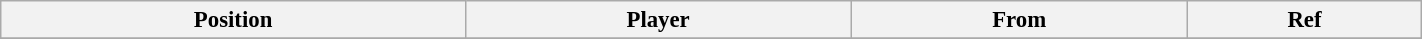<table class="wikitable sortable" style="width:75%; text-align:center; font-size:95%; text-align:left;">
<tr>
<th><strong>Position</strong></th>
<th><strong>Player</strong></th>
<th><strong>From</strong></th>
<th><strong>Ref</strong></th>
</tr>
<tr>
</tr>
</table>
